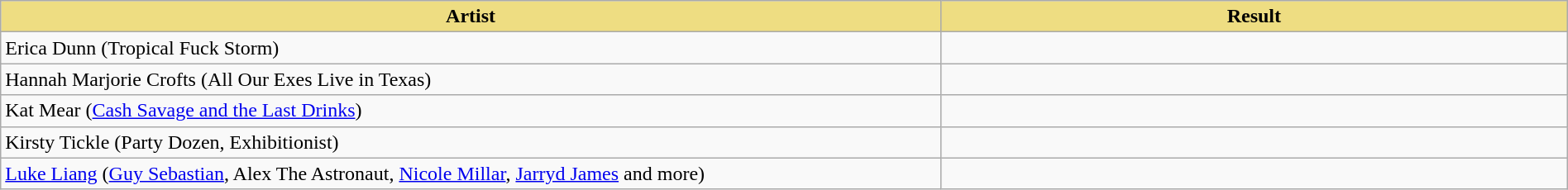<table class="wikitable" width=100%>
<tr>
<th style="width:15%;background:#EEDD82;">Artist</th>
<th style="width:10%;background:#EEDD82;">Result</th>
</tr>
<tr>
<td>Erica Dunn (Tropical Fuck Storm)</td>
<td></td>
</tr>
<tr>
<td>Hannah Marjorie Crofts (All Our Exes Live in Texas)</td>
<td></td>
</tr>
<tr>
<td>Kat Mear (<a href='#'>Cash Savage and the Last Drinks</a>)</td>
<td></td>
</tr>
<tr>
<td>Kirsty Tickle (Party Dozen, Exhibitionist)</td>
<td></td>
</tr>
<tr>
<td><a href='#'>Luke Liang</a> (<a href='#'>Guy Sebastian</a>, Alex The Astronaut, <a href='#'>Nicole Millar</a>, <a href='#'>Jarryd James</a> and more)</td>
<td></td>
</tr>
</table>
